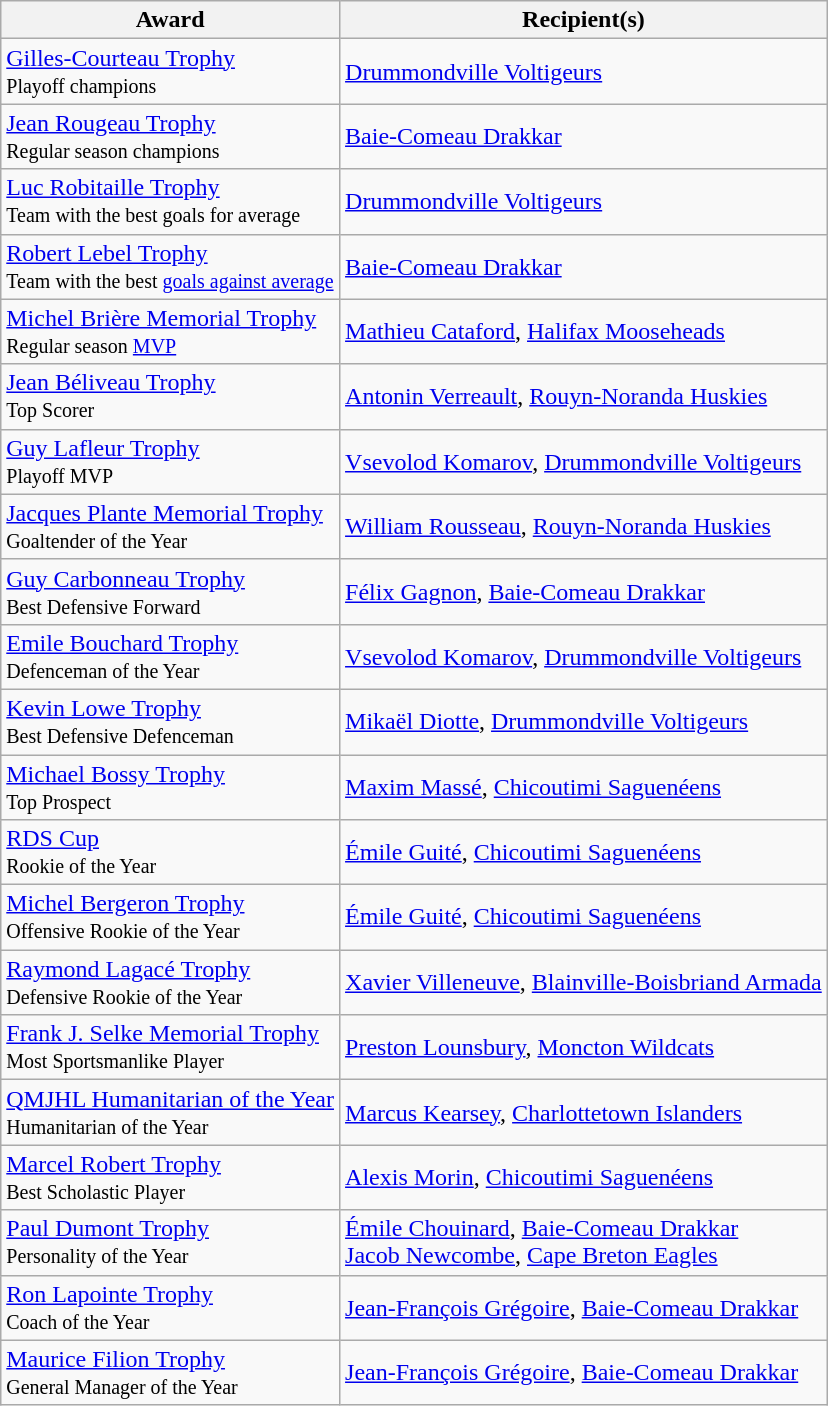<table class="wikitable">
<tr>
<th>Award</th>
<th>Recipient(s)</th>
</tr>
<tr>
<td><a href='#'>Gilles-Courteau Trophy</a><br><small>Playoff champions</small></td>
<td><a href='#'>Drummondville Voltigeurs</a></td>
</tr>
<tr>
<td><a href='#'>Jean Rougeau Trophy</a><br><small>Regular season champions</small></td>
<td><a href='#'>Baie-Comeau Drakkar</a></td>
</tr>
<tr>
<td><a href='#'>Luc Robitaille Trophy</a><br><small>Team with the best goals for average</small></td>
<td><a href='#'>Drummondville Voltigeurs</a></td>
</tr>
<tr>
<td><a href='#'>Robert Lebel Trophy</a><br><small>Team with the best <a href='#'>goals against average</a></small></td>
<td><a href='#'>Baie-Comeau Drakkar</a></td>
</tr>
<tr>
<td><a href='#'>Michel Brière Memorial Trophy</a><br><small>Regular season <a href='#'>MVP</a></small></td>
<td><a href='#'>Mathieu Cataford</a>, <a href='#'>Halifax Mooseheads</a></td>
</tr>
<tr>
<td><a href='#'>Jean Béliveau Trophy</a><br><small>Top Scorer</small></td>
<td><a href='#'>Antonin Verreault</a>, <a href='#'>Rouyn-Noranda Huskies</a></td>
</tr>
<tr>
<td><a href='#'>Guy Lafleur Trophy</a><br><small>Playoff MVP</small></td>
<td><a href='#'>Vsevolod Komarov</a>, <a href='#'>Drummondville Voltigeurs</a></td>
</tr>
<tr>
<td><a href='#'>Jacques Plante Memorial Trophy</a><br><small>Goaltender of the Year</small></td>
<td><a href='#'>William Rousseau</a>, <a href='#'>Rouyn-Noranda Huskies</a></td>
</tr>
<tr>
<td><a href='#'>Guy Carbonneau Trophy</a><br><small>Best Defensive Forward</small></td>
<td><a href='#'>Félix Gagnon</a>, <a href='#'>Baie-Comeau Drakkar</a></td>
</tr>
<tr>
<td><a href='#'>Emile Bouchard Trophy</a><br><small>Defenceman of the Year</small></td>
<td><a href='#'>Vsevolod Komarov</a>, <a href='#'>Drummondville Voltigeurs</a></td>
</tr>
<tr>
<td><a href='#'>Kevin Lowe Trophy</a><br><small>Best Defensive Defenceman</small></td>
<td><a href='#'>Mikaël Diotte</a>, <a href='#'>Drummondville Voltigeurs</a></td>
</tr>
<tr>
<td><a href='#'>Michael Bossy Trophy</a><br><small>Top Prospect</small></td>
<td><a href='#'>Maxim Massé</a>, <a href='#'>Chicoutimi Saguenéens</a></td>
</tr>
<tr>
<td><a href='#'>RDS Cup</a><br><small>Rookie of the Year</small></td>
<td><a href='#'>Émile Guité</a>, <a href='#'>Chicoutimi Saguenéens</a></td>
</tr>
<tr>
<td><a href='#'>Michel Bergeron Trophy</a><br><small>Offensive Rookie of the Year</small></td>
<td><a href='#'>Émile Guité</a>, <a href='#'>Chicoutimi Saguenéens</a></td>
</tr>
<tr>
<td><a href='#'>Raymond Lagacé Trophy</a><br><small>Defensive Rookie of the Year</small></td>
<td><a href='#'>Xavier Villeneuve</a>, <a href='#'>Blainville-Boisbriand Armada</a></td>
</tr>
<tr>
<td><a href='#'>Frank J. Selke Memorial Trophy</a><br><small>Most Sportsmanlike Player</small></td>
<td><a href='#'>Preston Lounsbury</a>, <a href='#'>Moncton Wildcats</a></td>
</tr>
<tr>
<td><a href='#'>QMJHL Humanitarian of the Year</a><br><small>Humanitarian of the Year</small></td>
<td><a href='#'>Marcus Kearsey</a>, <a href='#'>Charlottetown Islanders</a></td>
</tr>
<tr>
<td><a href='#'>Marcel Robert Trophy</a><br><small>Best Scholastic Player</small></td>
<td><a href='#'>Alexis Morin</a>, <a href='#'>Chicoutimi Saguenéens</a></td>
</tr>
<tr>
<td><a href='#'>Paul Dumont Trophy</a><br><small>Personality of the Year</small></td>
<td><a href='#'>Émile Chouinard</a>, <a href='#'>Baie-Comeau Drakkar</a><br><a href='#'>Jacob Newcombe</a>, <a href='#'>Cape Breton Eagles</a></td>
</tr>
<tr>
<td><a href='#'>Ron Lapointe Trophy</a><br><small>Coach of the Year</small></td>
<td><a href='#'>Jean-François Grégoire</a>, <a href='#'>Baie-Comeau Drakkar</a></td>
</tr>
<tr>
<td><a href='#'>Maurice Filion Trophy</a><br><small>General Manager of the Year</small></td>
<td><a href='#'>Jean-François Grégoire</a>, <a href='#'>Baie-Comeau Drakkar</a></td>
</tr>
</table>
